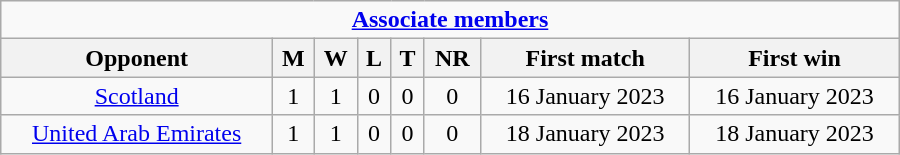<table class="wikitable" style="text-align: center; width: 600px">
<tr>
<td colspan="30" style="text-align: center;"><strong><a href='#'>Associate members</a></strong></td>
</tr>
<tr>
<th>Opponent</th>
<th>M</th>
<th>W</th>
<th>L</th>
<th>T</th>
<th>NR</th>
<th>First match</th>
<th>First win</th>
</tr>
<tr>
<td> <a href='#'>Scotland</a></td>
<td>1</td>
<td>1</td>
<td>0</td>
<td>0</td>
<td>0</td>
<td>16 January 2023</td>
<td>16 January 2023</td>
</tr>
<tr>
<td> <a href='#'>United Arab Emirates</a></td>
<td>1</td>
<td>1</td>
<td>0</td>
<td>0</td>
<td>0</td>
<td>18  January 2023</td>
<td>18 January 2023</td>
</tr>
</table>
